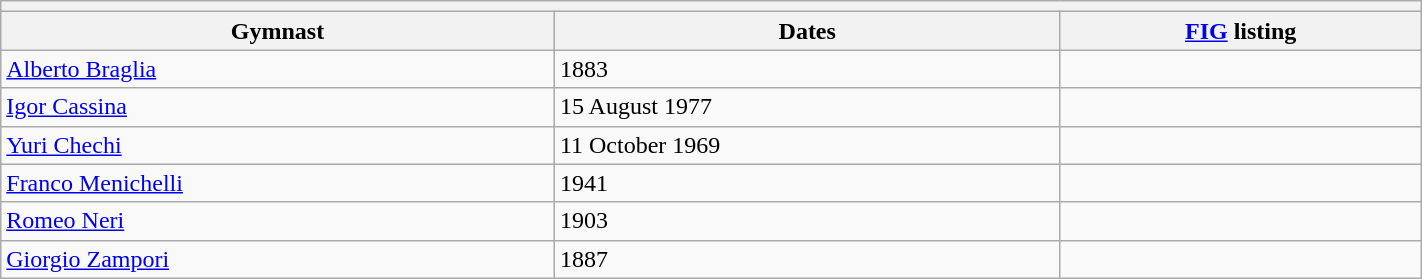<table class="wikitable mw-collapsible mw-collapsed" width="75%">
<tr>
<th colspan="3"></th>
</tr>
<tr>
<th>Gymnast</th>
<th>Dates</th>
<th><a href='#'>FIG</a> listing</th>
</tr>
<tr>
<td><a href='#'>Alberto Braglia</a></td>
<td>1883</td>
<td></td>
</tr>
<tr>
<td><a href='#'>Igor Cassina</a></td>
<td>15 August 1977</td>
<td></td>
</tr>
<tr>
<td><a href='#'>Yuri Chechi</a></td>
<td>11 October 1969</td>
<td></td>
</tr>
<tr>
<td><a href='#'>Franco Menichelli</a></td>
<td>1941</td>
<td></td>
</tr>
<tr>
<td><a href='#'>Romeo Neri</a></td>
<td>1903</td>
<td></td>
</tr>
<tr>
<td><a href='#'>Giorgio Zampori</a></td>
<td>1887</td>
<td></td>
</tr>
</table>
